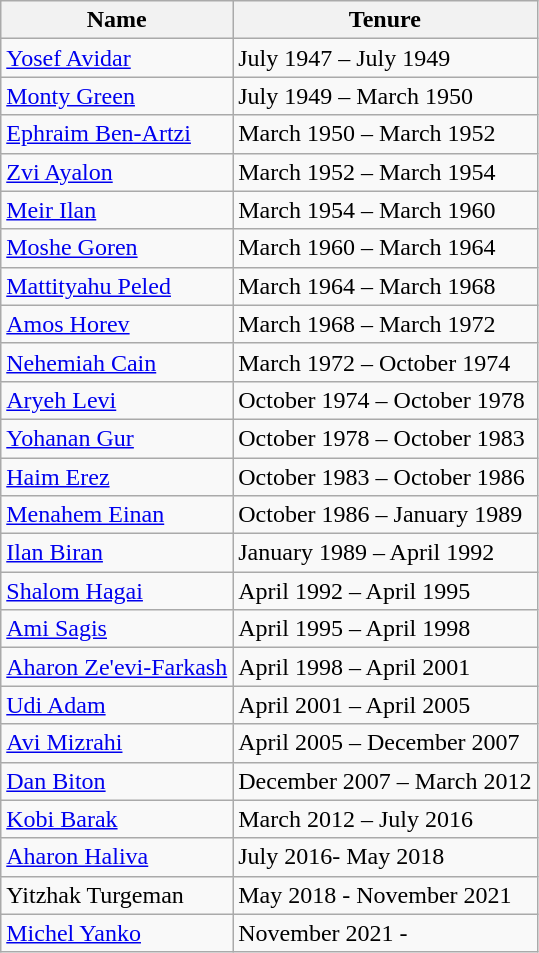<table class="wikitable">
<tr>
<th>Name</th>
<th>Tenure</th>
</tr>
<tr>
<td><a href='#'>Yosef Avidar</a></td>
<td>July 1947 – July 1949</td>
</tr>
<tr>
<td><a href='#'>Monty Green</a></td>
<td>July 1949 – March 1950</td>
</tr>
<tr>
<td><a href='#'>Ephraim Ben-Artzi</a></td>
<td>March 1950 – March 1952</td>
</tr>
<tr>
<td><a href='#'>Zvi Ayalon</a></td>
<td>March 1952 – March 1954</td>
</tr>
<tr>
<td><a href='#'>Meir Ilan</a></td>
<td>March 1954 – March 1960</td>
</tr>
<tr>
<td><a href='#'>Moshe Goren</a></td>
<td>March 1960 – March 1964</td>
</tr>
<tr>
<td><a href='#'>Mattityahu Peled</a></td>
<td>March 1964 – March 1968</td>
</tr>
<tr>
<td><a href='#'>Amos Horev</a></td>
<td>March 1968 – March 1972</td>
</tr>
<tr>
<td><a href='#'>Nehemiah Cain</a></td>
<td>March 1972 – October 1974</td>
</tr>
<tr>
<td><a href='#'>Aryeh Levi</a></td>
<td>October 1974 – October 1978</td>
</tr>
<tr>
<td><a href='#'>Yohanan Gur</a></td>
<td>October 1978 – October 1983</td>
</tr>
<tr>
<td><a href='#'>Haim Erez</a></td>
<td>October 1983 – October 1986</td>
</tr>
<tr>
<td><a href='#'>Menahem Einan</a></td>
<td>October 1986 – January 1989</td>
</tr>
<tr>
<td><a href='#'>Ilan Biran</a></td>
<td>January 1989 – April 1992</td>
</tr>
<tr>
<td><a href='#'>Shalom Hagai</a></td>
<td>April 1992 – April 1995</td>
</tr>
<tr>
<td><a href='#'>Ami Sagis</a></td>
<td>April 1995 – April 1998</td>
</tr>
<tr>
<td><a href='#'>Aharon Ze'evi-Farkash</a></td>
<td>April 1998 – April 2001</td>
</tr>
<tr>
<td><a href='#'>Udi Adam</a></td>
<td>April 2001 – April 2005</td>
</tr>
<tr>
<td><a href='#'>Avi Mizrahi</a></td>
<td>April 2005 – December 2007</td>
</tr>
<tr>
<td><a href='#'>Dan Biton</a></td>
<td>December 2007 – March 2012</td>
</tr>
<tr>
<td><a href='#'>Kobi Barak</a></td>
<td>March 2012 – July 2016</td>
</tr>
<tr>
<td><a href='#'>Aharon Haliva</a></td>
<td>July 2016- May 2018</td>
</tr>
<tr>
<td>Yitzhak Turgeman</td>
<td>May 2018 - November 2021</td>
</tr>
<tr>
<td><a href='#'>Michel Yanko</a></td>
<td>November 2021 -</td>
</tr>
</table>
